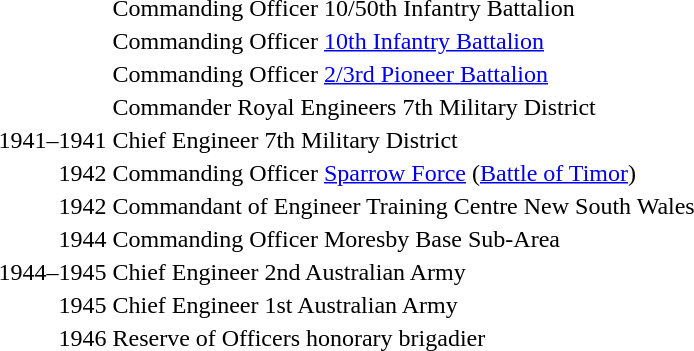<table>
<tr>
<td></td>
<td>Commanding Officer 10/50th Infantry Battalion</td>
</tr>
<tr>
<td></td>
<td>Commanding Officer <a href='#'>10th Infantry Battalion</a></td>
</tr>
<tr>
<td></td>
<td>Commanding Officer <a href='#'>2/3rd Pioneer Battalion</a></td>
</tr>
<tr>
<td></td>
<td>Commander Royal Engineers 7th Military District</td>
</tr>
<tr>
<td align=right>1941–1941</td>
<td>Chief Engineer 7th Military District</td>
</tr>
<tr>
<td align=right>1942</td>
<td>Commanding Officer <a href='#'>Sparrow Force</a> (<a href='#'>Battle of Timor</a>)</td>
</tr>
<tr>
<td align=right>1942</td>
<td>Commandant of Engineer Training Centre New South Wales</td>
</tr>
<tr>
<td align=right>1944</td>
<td>Commanding Officer Moresby Base Sub-Area</td>
</tr>
<tr>
<td align=right>1944–1945</td>
<td>Chief Engineer 2nd Australian Army</td>
</tr>
<tr>
<td align=right>1945</td>
<td>Chief Engineer 1st Australian Army</td>
</tr>
<tr>
<td align=right>1946</td>
<td>Reserve of Officers honorary brigadier</td>
</tr>
</table>
